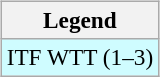<table>
<tr valign=top>
<td><br><table class="wikitable" style=font-size:97%>
<tr>
<th>Legend</th>
</tr>
<tr style="background:#cffcff;">
<td>ITF WTT (1–3)</td>
</tr>
</table>
</td>
<td></td>
</tr>
</table>
